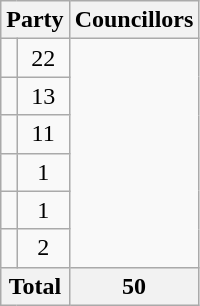<table class="wikitable">
<tr>
<th colspan=2>Party</th>
<th>Councillors</th>
</tr>
<tr>
<td></td>
<td align=center>22</td>
</tr>
<tr>
<td></td>
<td align=center>13</td>
</tr>
<tr>
<td></td>
<td align=center>11</td>
</tr>
<tr>
<td></td>
<td align=center>1</td>
</tr>
<tr>
<td></td>
<td align=center>1</td>
</tr>
<tr>
<td></td>
<td align=center>2</td>
</tr>
<tr>
<th colspan=2>Total</th>
<th align=center>50</th>
</tr>
</table>
